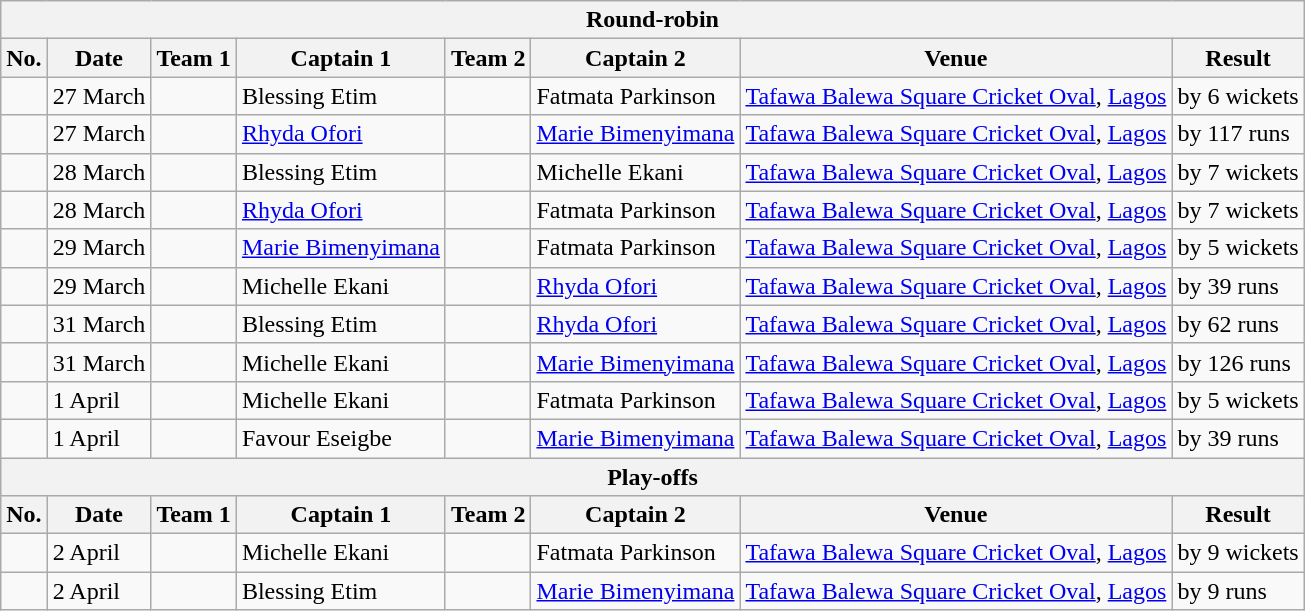<table class="wikitable">
<tr>
<th colspan="8">Round-robin</th>
</tr>
<tr>
<th>No.</th>
<th>Date</th>
<th>Team 1</th>
<th>Captain 1</th>
<th>Team 2</th>
<th>Captain 2</th>
<th>Venue</th>
<th>Result</th>
</tr>
<tr>
<td></td>
<td>27 March</td>
<td></td>
<td>Blessing Etim</td>
<td></td>
<td>Fatmata Parkinson</td>
<td><a href='#'>Tafawa Balewa Square Cricket Oval</a>, <a href='#'>Lagos</a></td>
<td> by 6 wickets</td>
</tr>
<tr>
<td></td>
<td>27 March</td>
<td></td>
<td><a href='#'>Rhyda Ofori</a></td>
<td></td>
<td><a href='#'>Marie Bimenyimana</a></td>
<td><a href='#'>Tafawa Balewa Square Cricket Oval</a>, <a href='#'>Lagos</a></td>
<td> by 117 runs</td>
</tr>
<tr>
<td></td>
<td>28 March</td>
<td></td>
<td>Blessing Etim</td>
<td></td>
<td>Michelle Ekani</td>
<td><a href='#'>Tafawa Balewa Square Cricket Oval</a>, <a href='#'>Lagos</a></td>
<td> by 7 wickets</td>
</tr>
<tr>
<td></td>
<td>28 March</td>
<td></td>
<td><a href='#'>Rhyda Ofori</a></td>
<td></td>
<td>Fatmata Parkinson</td>
<td><a href='#'>Tafawa Balewa Square Cricket Oval</a>, <a href='#'>Lagos</a></td>
<td> by 7 wickets</td>
</tr>
<tr>
<td></td>
<td>29 March</td>
<td></td>
<td><a href='#'>Marie Bimenyimana</a></td>
<td></td>
<td>Fatmata Parkinson</td>
<td><a href='#'>Tafawa Balewa Square Cricket Oval</a>, <a href='#'>Lagos</a></td>
<td> by 5 wickets</td>
</tr>
<tr>
<td></td>
<td>29 March</td>
<td></td>
<td>Michelle Ekani</td>
<td></td>
<td><a href='#'>Rhyda Ofori</a></td>
<td><a href='#'>Tafawa Balewa Square Cricket Oval</a>, <a href='#'>Lagos</a></td>
<td> by 39 runs</td>
</tr>
<tr>
<td></td>
<td>31 March</td>
<td></td>
<td>Blessing Etim</td>
<td></td>
<td><a href='#'>Rhyda Ofori</a></td>
<td><a href='#'>Tafawa Balewa Square Cricket Oval</a>, <a href='#'>Lagos</a></td>
<td> by 62 runs</td>
</tr>
<tr>
<td></td>
<td>31 March</td>
<td></td>
<td>Michelle Ekani</td>
<td></td>
<td><a href='#'>Marie Bimenyimana</a></td>
<td><a href='#'>Tafawa Balewa Square Cricket Oval</a>, <a href='#'>Lagos</a></td>
<td> by 126 runs</td>
</tr>
<tr>
<td></td>
<td>1 April</td>
<td></td>
<td>Michelle Ekani</td>
<td></td>
<td>Fatmata Parkinson</td>
<td><a href='#'>Tafawa Balewa Square Cricket Oval</a>, <a href='#'>Lagos</a></td>
<td> by 5 wickets</td>
</tr>
<tr>
<td></td>
<td>1 April</td>
<td></td>
<td>Favour Eseigbe</td>
<td></td>
<td><a href='#'>Marie Bimenyimana</a></td>
<td><a href='#'>Tafawa Balewa Square Cricket Oval</a>, <a href='#'>Lagos</a></td>
<td> by 39 runs</td>
</tr>
<tr>
<th colspan="8">Play-offs</th>
</tr>
<tr>
<th>No.</th>
<th>Date</th>
<th>Team 1</th>
<th>Captain 1</th>
<th>Team 2</th>
<th>Captain 2</th>
<th>Venue</th>
<th>Result</th>
</tr>
<tr>
<td></td>
<td>2 April</td>
<td></td>
<td>Michelle Ekani</td>
<td></td>
<td>Fatmata Parkinson</td>
<td><a href='#'>Tafawa Balewa Square Cricket Oval</a>, <a href='#'>Lagos</a></td>
<td> by 9 wickets</td>
</tr>
<tr>
<td></td>
<td>2 April</td>
<td></td>
<td>Blessing Etim</td>
<td></td>
<td><a href='#'>Marie Bimenyimana</a></td>
<td><a href='#'>Tafawa Balewa Square Cricket Oval</a>, <a href='#'>Lagos</a></td>
<td> by 9 runs</td>
</tr>
</table>
